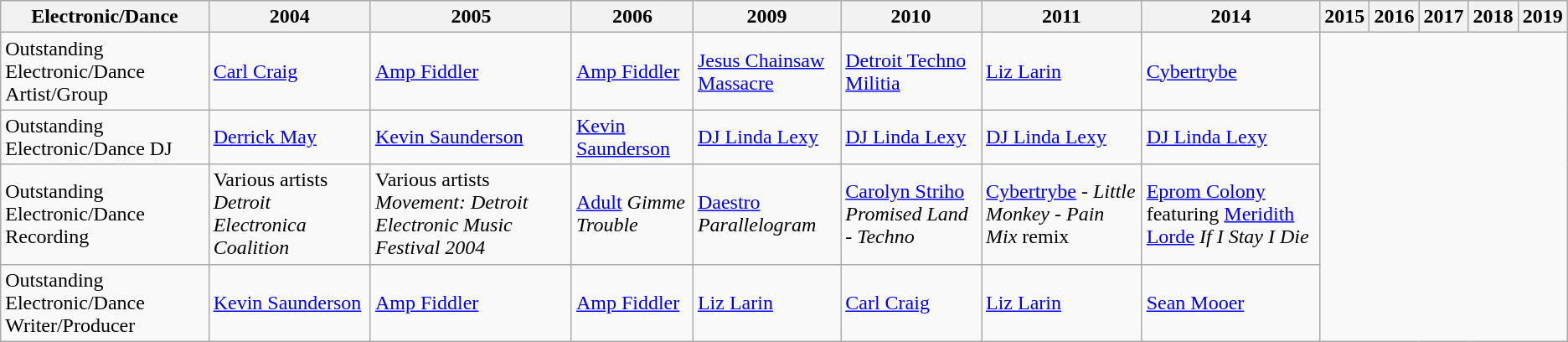<table class=wikitable>
<tr>
<th>Electronic/Dance</th>
<th>2004</th>
<th>2005</th>
<th>2006</th>
<th>2009</th>
<th>2010</th>
<th>2011</th>
<th>2014</th>
<th>2015</th>
<th>2016</th>
<th>2017</th>
<th>2018</th>
<th>2019</th>
</tr>
<tr>
<td>Outstanding Electronic/Dance Artist/Group</td>
<td><a href='#'>Carl Craig</a></td>
<td><a href='#'>Amp Fiddler</a></td>
<td><a href='#'>Amp Fiddler</a></td>
<td><a href='#'>Jesus Chainsaw Massacre</a></td>
<td><a href='#'>Detroit Techno Militia</a></td>
<td><a href='#'>Liz Larin</a></td>
<td><a href='#'>Cybertrybe</a></td>
</tr>
<tr>
<td>Outstanding Electronic/Dance DJ</td>
<td><a href='#'>Derrick May</a></td>
<td><a href='#'>Kevin Saunderson</a></td>
<td><a href='#'>Kevin Saunderson</a></td>
<td><a href='#'>DJ Linda Lexy</a></td>
<td><a href='#'>DJ Linda Lexy</a></td>
<td><a href='#'>DJ Linda Lexy</a></td>
<td><a href='#'>DJ Linda Lexy</a></td>
</tr>
<tr>
<td>Outstanding Electronic/Dance Recording</td>
<td>Various artists <em>Detroit Electronica Coalition</em></td>
<td>Various artists <em>Movement: Detroit Electronic Music Festival 2004</em></td>
<td><a href='#'>Adult</a> <em>Gimme Trouble</em></td>
<td><a href='#'>Daestro</a> <em>Parallelogram</em></td>
<td><a href='#'>Carolyn Striho</a> <em>Promised Land - Techno</em></td>
<td><a href='#'>Cybertrybe</a> - <em>Little Monkey - Pain Mix</em> remix</td>
<td><a href='#'>Eprom Colony</a> featuring <a href='#'>Meridith Lorde</a> <em>If I Stay I Die</em></td>
</tr>
<tr>
<td>Outstanding Electronic/Dance Writer/Producer</td>
<td><a href='#'>Kevin Saunderson</a></td>
<td><a href='#'>Amp Fiddler</a></td>
<td><a href='#'>Amp Fiddler</a></td>
<td><a href='#'>Liz Larin</a></td>
<td><a href='#'>Carl Craig</a></td>
<td><a href='#'>Liz Larin</a></td>
<td><a href='#'>Sean Mooer</a></td>
</tr>
</table>
